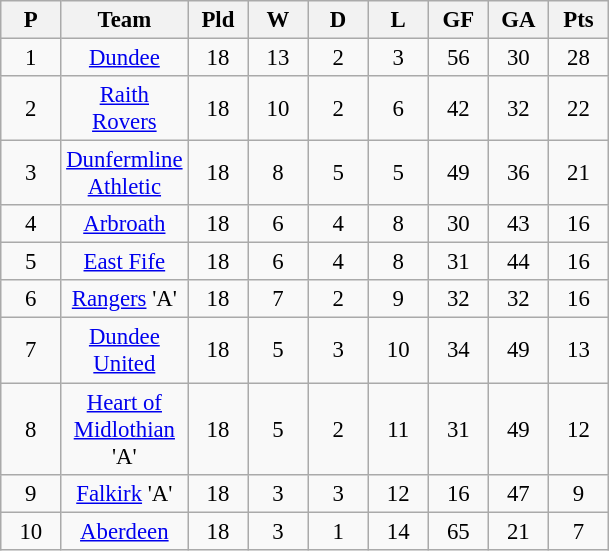<table class="wikitable" style="text-align:center; font-size:95%">
<tr>
<th width=33>P</th>
<th width=33>Team</th>
<th width=33>Pld</th>
<th width=33>W</th>
<th width=33>D</th>
<th width=33>L</th>
<th width=33>GF</th>
<th width=33>GA</th>
<th width=33>Pts</th>
</tr>
<tr>
<td>1</td>
<td><a href='#'>Dundee</a></td>
<td>18</td>
<td>13</td>
<td>2</td>
<td>3</td>
<td>56</td>
<td>30</td>
<td>28</td>
</tr>
<tr>
<td>2</td>
<td><a href='#'>Raith Rovers</a></td>
<td>18</td>
<td>10</td>
<td>2</td>
<td>6</td>
<td>42</td>
<td>32</td>
<td>22</td>
</tr>
<tr>
<td>3</td>
<td><a href='#'>Dunfermline Athletic</a></td>
<td>18</td>
<td>8</td>
<td>5</td>
<td>5</td>
<td>49</td>
<td>36</td>
<td>21</td>
</tr>
<tr>
<td>4</td>
<td><a href='#'>Arbroath</a></td>
<td>18</td>
<td>6</td>
<td>4</td>
<td>8</td>
<td>30</td>
<td>43</td>
<td>16</td>
</tr>
<tr>
<td>5</td>
<td><a href='#'>East Fife</a></td>
<td>18</td>
<td>6</td>
<td>4</td>
<td>8</td>
<td>31</td>
<td>44</td>
<td>16</td>
</tr>
<tr>
<td>6</td>
<td><a href='#'>Rangers</a> 'A'</td>
<td>18</td>
<td>7</td>
<td>2</td>
<td>9</td>
<td>32</td>
<td>32</td>
<td>16</td>
</tr>
<tr>
<td>7</td>
<td><a href='#'>Dundee United</a></td>
<td>18</td>
<td>5</td>
<td>3</td>
<td>10</td>
<td>34</td>
<td>49</td>
<td>13</td>
</tr>
<tr>
<td>8</td>
<td><a href='#'>Heart of Midlothian</a> 'A'</td>
<td>18</td>
<td>5</td>
<td>2</td>
<td>11</td>
<td>31</td>
<td>49</td>
<td>12</td>
</tr>
<tr>
<td>9</td>
<td><a href='#'>Falkirk</a> 'A'</td>
<td>18</td>
<td>3</td>
<td>3</td>
<td>12</td>
<td>16</td>
<td>47</td>
<td>9</td>
</tr>
<tr>
<td>10</td>
<td><a href='#'>Aberdeen</a></td>
<td>18</td>
<td>3</td>
<td>1</td>
<td>14</td>
<td>65</td>
<td>21</td>
<td>7</td>
</tr>
</table>
